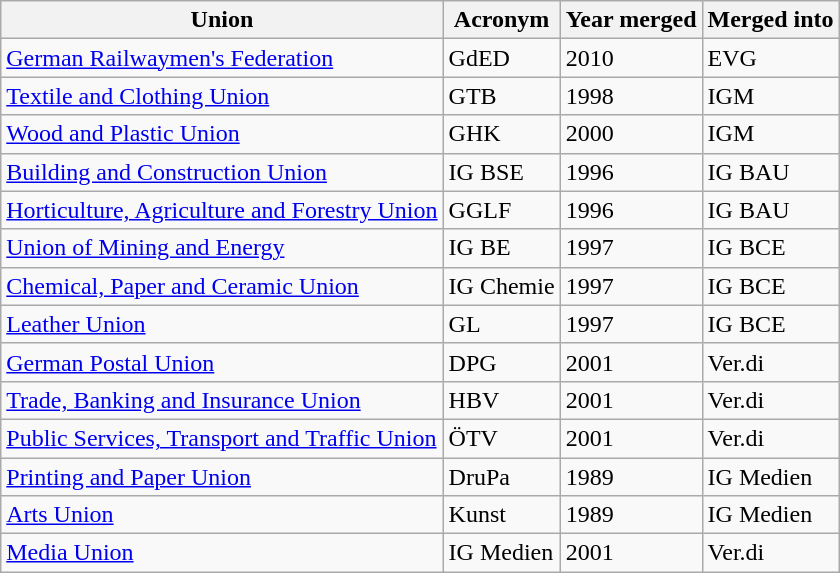<table class="wikitable sortable">
<tr>
<th>Union</th>
<th>Acronym</th>
<th>Year merged</th>
<th>Merged into</th>
</tr>
<tr>
<td><a href='#'>German Railwaymen's Federation</a></td>
<td>GdED</td>
<td>2010</td>
<td>EVG</td>
</tr>
<tr>
<td><a href='#'>Textile and Clothing Union</a></td>
<td>GTB</td>
<td>1998</td>
<td>IGM</td>
</tr>
<tr>
<td><a href='#'>Wood and Plastic Union</a></td>
<td>GHK</td>
<td>2000</td>
<td>IGM</td>
</tr>
<tr>
<td><a href='#'>Building and Construction Union</a></td>
<td>IG BSE</td>
<td>1996</td>
<td>IG BAU</td>
</tr>
<tr>
<td><a href='#'>Horticulture, Agriculture and Forestry Union</a></td>
<td>GGLF</td>
<td>1996</td>
<td>IG BAU</td>
</tr>
<tr>
<td><a href='#'>Union of Mining and Energy</a></td>
<td>IG BE</td>
<td>1997</td>
<td>IG BCE</td>
</tr>
<tr>
<td><a href='#'>Chemical, Paper and Ceramic Union</a></td>
<td>IG Chemie</td>
<td>1997</td>
<td>IG BCE</td>
</tr>
<tr>
<td><a href='#'>Leather Union</a></td>
<td>GL</td>
<td>1997</td>
<td>IG BCE</td>
</tr>
<tr>
<td><a href='#'>German Postal Union</a></td>
<td>DPG</td>
<td>2001</td>
<td>Ver.di</td>
</tr>
<tr>
<td><a href='#'>Trade, Banking and Insurance Union</a></td>
<td>HBV</td>
<td>2001</td>
<td>Ver.di</td>
</tr>
<tr>
<td><a href='#'>Public Services, Transport and Traffic Union</a></td>
<td>ÖTV</td>
<td>2001</td>
<td>Ver.di</td>
</tr>
<tr>
<td><a href='#'>Printing and Paper Union</a></td>
<td>DruPa</td>
<td>1989</td>
<td>IG Medien</td>
</tr>
<tr>
<td><a href='#'>Arts Union</a></td>
<td>Kunst</td>
<td>1989</td>
<td>IG Medien</td>
</tr>
<tr>
<td><a href='#'>Media Union</a></td>
<td>IG Medien</td>
<td>2001</td>
<td>Ver.di</td>
</tr>
</table>
